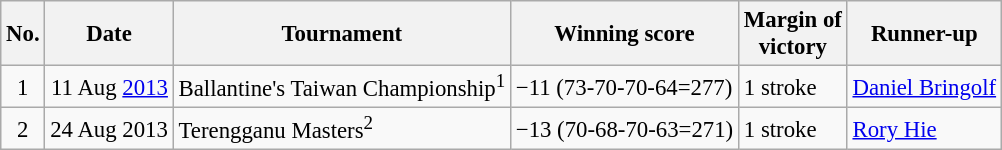<table class="wikitable" style="font-size:95%;">
<tr>
<th>No.</th>
<th>Date</th>
<th>Tournament</th>
<th>Winning score</th>
<th>Margin of<br>victory</th>
<th>Runner-up</th>
</tr>
<tr>
<td align=center>1</td>
<td align=right>11 Aug <a href='#'>2013</a></td>
<td>Ballantine's Taiwan Championship<sup>1</sup></td>
<td>−11 (73-70-70-64=277)</td>
<td>1 stroke</td>
<td> <a href='#'>Daniel Bringolf</a></td>
</tr>
<tr>
<td align=center>2</td>
<td align=right>24 Aug 2013</td>
<td>Terengganu Masters<sup>2</sup></td>
<td>−13 (70-68-70-63=271)</td>
<td>1 stroke</td>
<td> <a href='#'>Rory Hie</a></td>
</tr>
</table>
